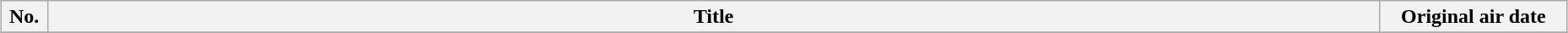<table class="wikitable plainrowheaders" style="width:98%; margin:auto; background:#FFF;">
<tr>
<th style="width:3%;">No.</th>
<th>Title</th>
<th style="width:12%;">Original air date</th>
</tr>
<tr>
</tr>
</table>
